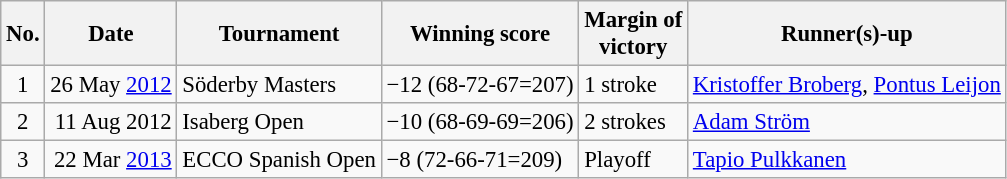<table class="wikitable" style="font-size:95%;">
<tr>
<th>No.</th>
<th>Date</th>
<th>Tournament</th>
<th>Winning score</th>
<th>Margin of<br>victory</th>
<th>Runner(s)-up</th>
</tr>
<tr>
<td align=center>1</td>
<td align=right>26 May <a href='#'>2012</a></td>
<td>Söderby Masters</td>
<td>−12 (68-72-67=207)</td>
<td>1 stroke</td>
<td> <a href='#'>Kristoffer Broberg</a>,  <a href='#'>Pontus Leijon</a></td>
</tr>
<tr>
<td align=center>2</td>
<td align=right>11 Aug 2012</td>
<td>Isaberg Open</td>
<td>−10 (68-69-69=206)</td>
<td>2 strokes</td>
<td> <a href='#'>Adam Ström</a></td>
</tr>
<tr>
<td align=center>3</td>
<td align=right>22 Mar <a href='#'>2013</a></td>
<td>ECCO Spanish Open</td>
<td>−8 (72-66-71=209)</td>
<td>Playoff</td>
<td> <a href='#'>Tapio Pulkkanen</a></td>
</tr>
</table>
